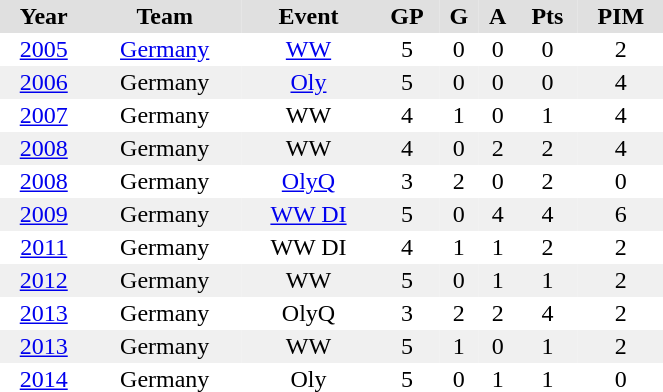<table BORDER="0" CELLPADDING="2" CELLSPACING="0" width="35%">
<tr ALIGN="center" bgcolor="#e0e0e0">
<th>Year</th>
<th>Team</th>
<th>Event</th>
<th>GP</th>
<th>G</th>
<th>A</th>
<th>Pts</th>
<th>PIM</th>
</tr>
<tr ALIGN="center">
<td><a href='#'>2005</a></td>
<td><a href='#'>Germany</a></td>
<td><a href='#'>WW</a></td>
<td>5</td>
<td>0</td>
<td>0</td>
<td>0</td>
<td>2</td>
</tr>
<tr ALIGN="center" bgcolor="#f0f0f0">
<td><a href='#'>2006</a></td>
<td>Germany</td>
<td><a href='#'>Oly</a></td>
<td>5</td>
<td>0</td>
<td>0</td>
<td>0</td>
<td>4</td>
</tr>
<tr ALIGN="center">
<td><a href='#'>2007</a></td>
<td>Germany</td>
<td>WW</td>
<td>4</td>
<td>1</td>
<td>0</td>
<td>1</td>
<td>4</td>
</tr>
<tr ALIGN="center" bgcolor="#f0f0f0">
<td><a href='#'>2008</a></td>
<td>Germany</td>
<td>WW</td>
<td>4</td>
<td>0</td>
<td>2</td>
<td>2</td>
<td>4</td>
</tr>
<tr ALIGN="center">
<td><a href='#'>2008</a></td>
<td>Germany</td>
<td><a href='#'>OlyQ</a></td>
<td>3</td>
<td>2</td>
<td>0</td>
<td>2</td>
<td>0</td>
</tr>
<tr ALIGN="center" bgcolor="#f0f0f0">
<td><a href='#'>2009</a></td>
<td>Germany</td>
<td><a href='#'>WW DI</a></td>
<td>5</td>
<td>0</td>
<td>4</td>
<td>4</td>
<td>6</td>
</tr>
<tr ALIGN="center">
<td><a href='#'>2011</a></td>
<td>Germany</td>
<td>WW DI</td>
<td>4</td>
<td>1</td>
<td>1</td>
<td>2</td>
<td>2</td>
</tr>
<tr ALIGN="center" bgcolor="#f0f0f0">
<td><a href='#'>2012</a></td>
<td>Germany</td>
<td>WW</td>
<td>5</td>
<td>0</td>
<td>1</td>
<td>1</td>
<td>2</td>
</tr>
<tr ALIGN="center">
<td><a href='#'>2013</a></td>
<td>Germany</td>
<td>OlyQ</td>
<td>3</td>
<td>2</td>
<td>2</td>
<td>4</td>
<td>2</td>
</tr>
<tr ALIGN="center" bgcolor="#f0f0f0">
<td><a href='#'>2013</a></td>
<td>Germany</td>
<td>WW</td>
<td>5</td>
<td>1</td>
<td>0</td>
<td>1</td>
<td>2</td>
</tr>
<tr ALIGN="center">
<td><a href='#'>2014</a></td>
<td>Germany</td>
<td>Oly</td>
<td>5</td>
<td>0</td>
<td>1</td>
<td>1</td>
<td>0</td>
</tr>
</table>
